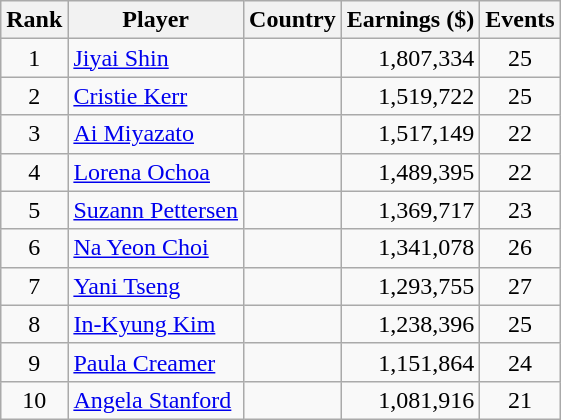<table class=wikitable style=text-align:center>
<tr>
<th>Rank</th>
<th>Player</th>
<th>Country</th>
<th>Earnings ($)</th>
<th>Events</th>
</tr>
<tr>
<td>1</td>
<td align=left><a href='#'>Jiyai Shin</a></td>
<td align=left></td>
<td align=right>1,807,334</td>
<td>25</td>
</tr>
<tr>
<td>2</td>
<td align=left><a href='#'>Cristie Kerr</a></td>
<td align=left></td>
<td align=right>1,519,722</td>
<td>25</td>
</tr>
<tr>
<td>3</td>
<td align=left><a href='#'>Ai Miyazato</a></td>
<td align=left></td>
<td align=right>1,517,149</td>
<td>22</td>
</tr>
<tr>
<td>4</td>
<td align=left><a href='#'>Lorena Ochoa</a></td>
<td align=left></td>
<td align=right>1,489,395</td>
<td>22</td>
</tr>
<tr>
<td>5</td>
<td align=left><a href='#'>Suzann Pettersen</a></td>
<td align=left></td>
<td align=right>1,369,717</td>
<td>23</td>
</tr>
<tr>
<td>6</td>
<td align=left><a href='#'>Na Yeon Choi</a></td>
<td align=left></td>
<td align=right>1,341,078</td>
<td>26</td>
</tr>
<tr>
<td>7</td>
<td align=left><a href='#'>Yani Tseng</a></td>
<td align=left></td>
<td align=right>1,293,755</td>
<td>27</td>
</tr>
<tr>
<td>8</td>
<td align=left><a href='#'>In-Kyung Kim</a></td>
<td align=left></td>
<td align=right>1,238,396</td>
<td>25</td>
</tr>
<tr>
<td>9</td>
<td align=left><a href='#'>Paula Creamer</a></td>
<td align=left></td>
<td align=right>1,151,864</td>
<td>24</td>
</tr>
<tr>
<td>10</td>
<td align=left><a href='#'>Angela Stanford</a></td>
<td align=left></td>
<td align=right>1,081,916</td>
<td>21</td>
</tr>
</table>
